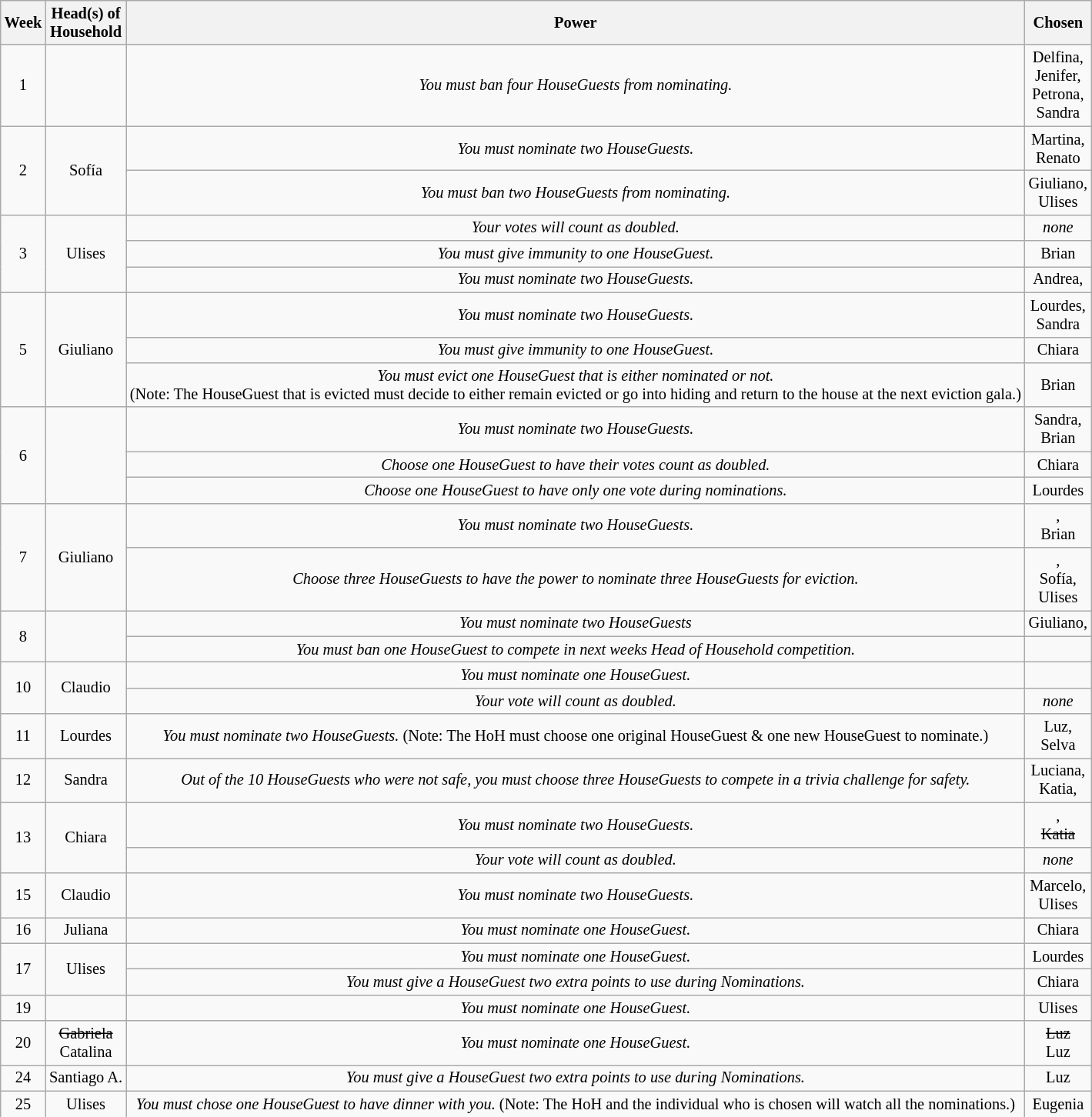<table class="wikitable" style="font-size:85%; text-align: center">
<tr>
<th>Week</th>
<th>Head(s) of<br>Household</th>
<th>Power</th>
<th>Chosen</th>
</tr>
<tr>
<td>1</td>
<td></td>
<td><em>You must ban four HouseGuests from nominating.</em></td>
<td>Delfina,<br>Jenifer,<br>Petrona,<br>Sandra</td>
</tr>
<tr>
<td rowspan="2">2</td>
<td rowspan="2">Sofía</td>
<td><em>You must nominate two HouseGuests.</em></td>
<td>Martina,<br>Renato</td>
</tr>
<tr>
<td><em>You must ban two HouseGuests from nominating.</em></td>
<td>Giuliano,<br>Ulises</td>
</tr>
<tr>
<td rowspan="3">3</td>
<td rowspan="3">Ulises</td>
<td><em>Your votes will count as doubled.</em></td>
<td><em>none</em></td>
</tr>
<tr>
<td><em>You must give immunity to one HouseGuest.</em></td>
<td>Brian</td>
</tr>
<tr>
<td><em>You must nominate two HouseGuests.</em></td>
<td>Andrea,<br></td>
</tr>
<tr>
<td rowspan="3">5</td>
<td rowspan="3">Giuliano</td>
<td><em>You must nominate two HouseGuests.</em></td>
<td>Lourdes,<br>Sandra</td>
</tr>
<tr>
<td><em>You must give immunity to one HouseGuest.</em></td>
<td>Chiara</td>
</tr>
<tr>
<td><em>You must evict one HouseGuest that is either nominated or not.</em><br>(Note: The HouseGuest that is evicted must decide to either remain evicted or go into hiding and return to the house at the next eviction gala.)</td>
<td>Brian</td>
</tr>
<tr>
<td rowspan="3">6</td>
<td rowspan="3"></td>
<td><em>You must nominate two HouseGuests.</em></td>
<td>Sandra,<br>Brian</td>
</tr>
<tr>
<td><em>Choose one HouseGuest to have their votes count as doubled.</em></td>
<td>Chiara</td>
</tr>
<tr>
<td><em>Choose one HouseGuest to have only one vote during nominations.</em></td>
<td>Lourdes</td>
</tr>
<tr>
<td rowspan="2">7</td>
<td rowspan="2">Giuliano</td>
<td><em>You must nominate two HouseGuests.</em></td>
<td>,<br>Brian</td>
</tr>
<tr>
<td><em>Choose three HouseGuests to have the power to nominate three HouseGuests for eviction.</em></td>
<td>,<br>Sofía,<br>Ulises</td>
</tr>
<tr>
<td rowspan="2">8</td>
<td rowspan="2"></td>
<td><em>You must nominate two HouseGuests</em></td>
<td>Giuliano,<br></td>
</tr>
<tr>
<td><em>You must ban one HouseGuest to compete in next weeks Head of Household competition.</em></td>
<td></td>
</tr>
<tr>
<td rowspan="2">10</td>
<td rowspan="2">Claudio</td>
<td><em>You must nominate one HouseGuest.</em></td>
<td></td>
</tr>
<tr>
<td><em>Your vote will count as doubled.</em></td>
<td><em>none</em></td>
</tr>
<tr>
<td>11</td>
<td>Lourdes</td>
<td><em>You must nominate two HouseGuests.</em> (Note: The HoH must choose one original HouseGuest & one new HouseGuest to nominate.)</td>
<td>Luz,<br>Selva</td>
</tr>
<tr>
<td>12</td>
<td>Sandra</td>
<td><em>Out of the 10 HouseGuests who were not safe, you must choose three HouseGuests to compete in a trivia challenge for safety.</em></td>
<td>Luciana,<br>Katia,<br></td>
</tr>
<tr>
<td rowspan="2">13</td>
<td rowspan="2">Chiara</td>
<td><em>You must nominate two HouseGuests.</em></td>
<td>,<br><s>Katia</s></td>
</tr>
<tr>
<td><em>Your vote will count as doubled.</em></td>
<td><em>none</em></td>
</tr>
<tr>
<td>15</td>
<td>Claudio</td>
<td><em>You must nominate two HouseGuests.</em></td>
<td>Marcelo,<br>Ulises</td>
</tr>
<tr>
<td>16</td>
<td>Juliana</td>
<td><em>You must nominate one HouseGuest.</em></td>
<td>Chiara</td>
</tr>
<tr>
<td rowspan="2">17</td>
<td rowspan="2">Ulises</td>
<td><em>You must nominate one HouseGuest.</em></td>
<td>Lourdes</td>
</tr>
<tr>
<td><em>You must give a HouseGuest two extra points to use during Nominations.</em></td>
<td>Chiara</td>
</tr>
<tr>
<td>19</td>
<td></td>
<td><em>You must nominate one HouseGuest.</em></td>
<td>Ulises</td>
</tr>
<tr>
<td>20</td>
<td><s>Gabriela</s><br>Catalina</td>
<td><em>You must nominate one HouseGuest.</em></td>
<td><s>Luz</s><br>Luz</td>
</tr>
<tr>
<td>24</td>
<td>Santiago A.</td>
<td><em>You must give a HouseGuest two extra points to use during Nominations.</em></td>
<td>Luz</td>
</tr>
<tr>
<td>25</td>
<td>Ulises</td>
<td><em>You must chose one HouseGuest to have dinner with you.</em> (Note: The HoH and the individual who is chosen will watch all the nominations.)</td>
<td>Eugenia</td>
</tr>
</table>
